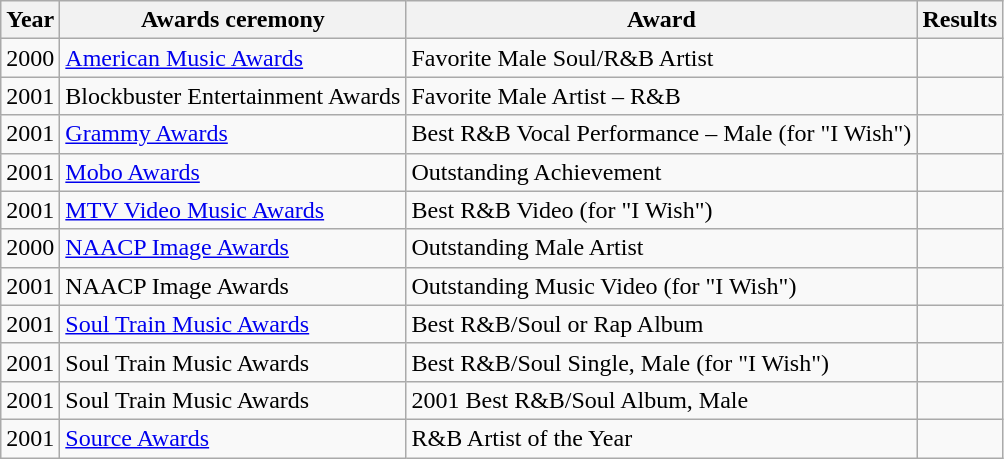<table class="wikitable">
<tr>
<th style="font-weight: bold;">Year</th>
<th style="font-weight: bold;">Awards ceremony</th>
<th style="font-weight: bold;">Award</th>
<th style="font-weight: bold;">Results</th>
</tr>
<tr>
<td>2000</td>
<td><a href='#'>American Music Awards</a></td>
<td>Favorite Male Soul/R&B Artist</td>
<td></td>
</tr>
<tr>
<td>2001</td>
<td>Blockbuster Entertainment Awards</td>
<td>Favorite Male Artist – R&B</td>
<td></td>
</tr>
<tr>
<td>2001</td>
<td><a href='#'>Grammy Awards</a></td>
<td>Best R&B Vocal Performance – Male (for "I Wish")</td>
<td></td>
</tr>
<tr>
<td>2001</td>
<td><a href='#'>Mobo Awards</a></td>
<td>Outstanding Achievement</td>
<td></td>
</tr>
<tr>
<td>2001</td>
<td><a href='#'>MTV Video Music Awards</a></td>
<td>Best R&B Video (for "I Wish")</td>
<td></td>
</tr>
<tr>
<td>2000</td>
<td><a href='#'>NAACP Image Awards</a></td>
<td>Outstanding Male Artist</td>
<td></td>
</tr>
<tr>
<td>2001</td>
<td>NAACP Image Awards</td>
<td>Outstanding Music Video (for "I Wish")</td>
<td></td>
</tr>
<tr>
<td>2001</td>
<td><a href='#'>Soul Train Music Awards</a></td>
<td>Best R&B/Soul or Rap Album</td>
<td></td>
</tr>
<tr>
<td>2001</td>
<td>Soul Train Music Awards</td>
<td>Best R&B/Soul Single, Male (for "I Wish")</td>
<td></td>
</tr>
<tr>
<td>2001</td>
<td>Soul Train Music Awards</td>
<td>2001 Best R&B/Soul Album, Male</td>
<td></td>
</tr>
<tr>
<td>2001</td>
<td><a href='#'>Source Awards</a></td>
<td>R&B Artist of the Year</td>
<td></td>
</tr>
</table>
